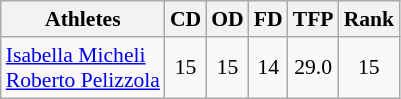<table class="wikitable" border="1" style="font-size:90%">
<tr>
<th>Athletes</th>
<th>CD</th>
<th>OD</th>
<th>FD</th>
<th>TFP</th>
<th>Rank</th>
</tr>
<tr align=center>
<td align=left><a href='#'>Isabella Micheli</a><br><a href='#'>Roberto Pelizzola</a></td>
<td>15</td>
<td>15</td>
<td>14</td>
<td>29.0</td>
<td>15</td>
</tr>
</table>
